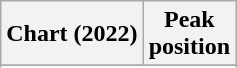<table class="wikitable sortable plainrowheaders" style="text-align:center">
<tr>
<th scope="col">Chart (2022)</th>
<th scope="col">Peak<br>position</th>
</tr>
<tr>
</tr>
<tr>
</tr>
<tr>
</tr>
</table>
